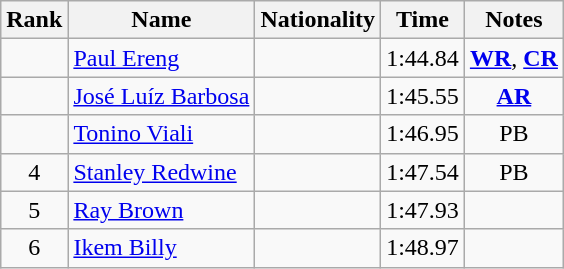<table class="wikitable sortable" style="text-align:center">
<tr>
<th>Rank</th>
<th>Name</th>
<th>Nationality</th>
<th>Time</th>
<th>Notes</th>
</tr>
<tr>
<td></td>
<td align="left"><a href='#'>Paul Ereng</a></td>
<td align=left></td>
<td>1:44.84</td>
<td><strong><a href='#'>WR</a></strong>, <strong><a href='#'>CR</a></strong></td>
</tr>
<tr>
<td></td>
<td align="left"><a href='#'>José Luíz Barbosa</a></td>
<td align=left></td>
<td>1:45.55</td>
<td><strong><a href='#'>AR</a></strong></td>
</tr>
<tr>
<td></td>
<td align="left"><a href='#'>Tonino Viali</a></td>
<td align=left></td>
<td>1:46.95</td>
<td>PB</td>
</tr>
<tr>
<td>4</td>
<td align="left"><a href='#'>Stanley Redwine</a></td>
<td align=left></td>
<td>1:47.54</td>
<td>PB</td>
</tr>
<tr>
<td>5</td>
<td align="left"><a href='#'>Ray Brown</a></td>
<td align=left></td>
<td>1:47.93</td>
<td></td>
</tr>
<tr>
<td>6</td>
<td align="left"><a href='#'>Ikem Billy</a></td>
<td align=left></td>
<td>1:48.97</td>
<td></td>
</tr>
</table>
